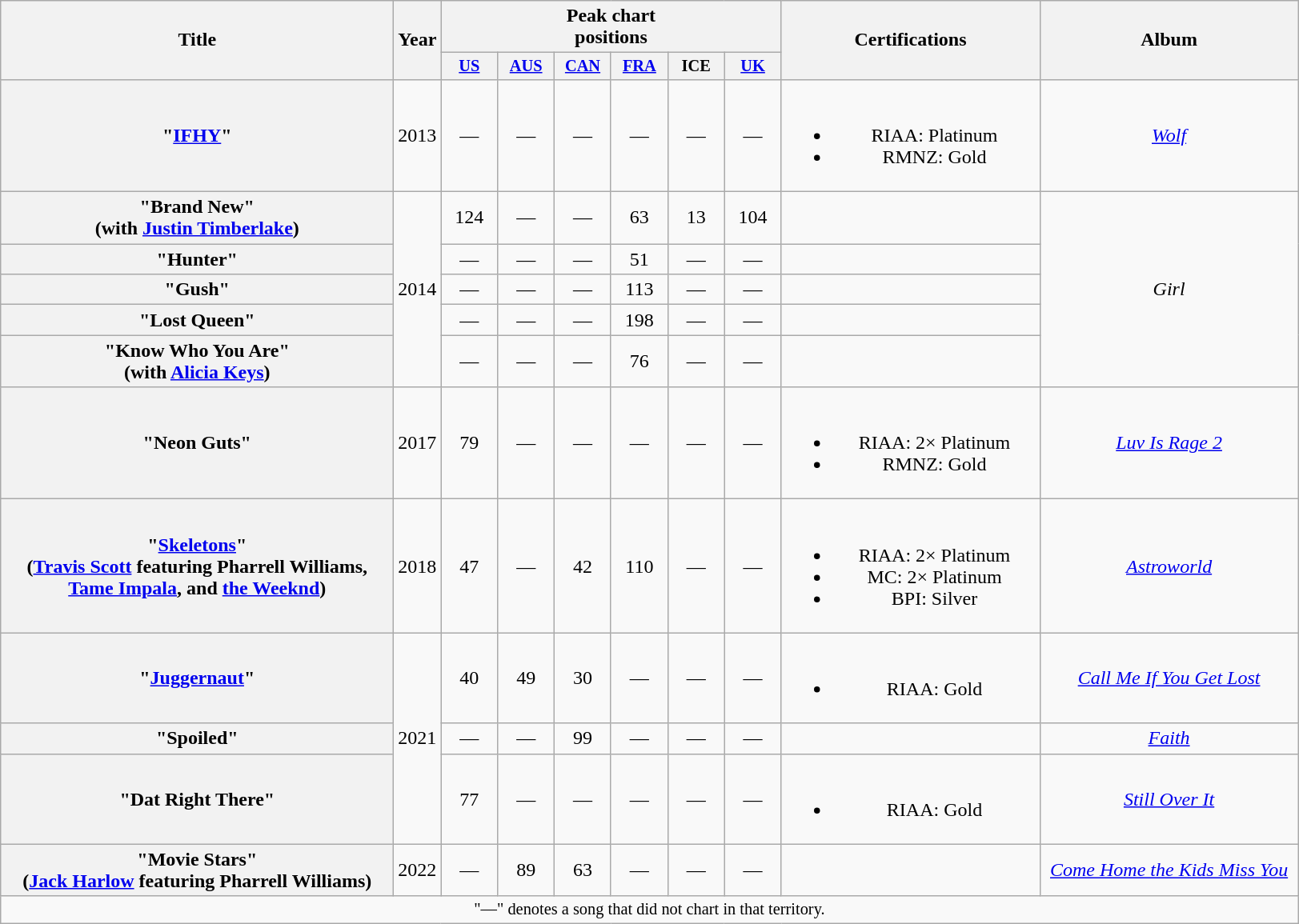<table class="wikitable plainrowheaders" style="text-align:center;">
<tr>
<th scope="col" rowspan="2" style="width:20em;">Title</th>
<th scope="col" rowspan="2" style="width:1em;">Year</th>
<th scope="col" colspan="6">Peak chart<br>positions</th>
<th scope="col" rowspan="2" style="width:13em;">Certifications</th>
<th scope="col" rowspan="2" style="width:13em;">Album</th>
</tr>
<tr>
<th scope="col" style="width:3em;font-size:85%;"><a href='#'>US</a><br></th>
<th scope="col" style="width:3em; font-size:85%;"><a href='#'>AUS</a><br></th>
<th scope="col" style="width:3em; font-size:85%;"><a href='#'>CAN</a><br></th>
<th scope="col" style="width:3em;font-size:85%;"><a href='#'>FRA</a><br></th>
<th scope="col" style="width:3em;font-size:85%;">ICE<br></th>
<th scope="col" style="width:3em;font-size:85%;"><a href='#'>UK</a><br></th>
</tr>
<tr>
<th scope="row">"<a href='#'>IFHY</a>"<br></th>
<td>2013</td>
<td>—</td>
<td>—</td>
<td>—</td>
<td>—</td>
<td>—</td>
<td>—</td>
<td><br><ul><li>RIAA: Platinum</li><li>RMNZ: Gold</li></ul></td>
<td><em><a href='#'>Wolf</a></em></td>
</tr>
<tr>
<th scope="row">"Brand New"<br><span>(with <a href='#'>Justin Timberlake</a>)</span></th>
<td rowspan="5">2014</td>
<td>124</td>
<td>—</td>
<td>—</td>
<td>63</td>
<td>13</td>
<td>104</td>
<td></td>
<td rowspan="5"><em>Girl</em></td>
</tr>
<tr>
<th scope="row">"Hunter"</th>
<td>—</td>
<td>—</td>
<td>—</td>
<td>51</td>
<td>—</td>
<td>—</td>
<td></td>
</tr>
<tr>
<th scope="row">"Gush"</th>
<td>—</td>
<td>—</td>
<td>—</td>
<td>113</td>
<td>—</td>
<td>—</td>
<td></td>
</tr>
<tr>
<th scope="row">"Lost Queen"</th>
<td>—</td>
<td>—</td>
<td>—</td>
<td>198</td>
<td>—</td>
<td>—</td>
<td></td>
</tr>
<tr>
<th scope="row">"Know Who You Are"<br><span>(with <a href='#'>Alicia Keys</a>)</span></th>
<td>—</td>
<td>—</td>
<td>—</td>
<td>76</td>
<td>—</td>
<td>—</td>
<td></td>
</tr>
<tr>
<th scope="row">"Neon Guts"<br></th>
<td>2017</td>
<td>79</td>
<td>—</td>
<td>—</td>
<td>—</td>
<td>—</td>
<td>—</td>
<td><br><ul><li>RIAA: 2× Platinum</li><li>RMNZ: Gold</li></ul></td>
<td><em><a href='#'>Luv Is Rage 2</a></em></td>
</tr>
<tr>
<th scope="row">"<a href='#'>Skeletons</a>"<br><span>(<a href='#'>Travis Scott</a> featuring Pharrell Williams, <a href='#'>Tame Impala</a>, and <a href='#'>the Weeknd</a>)</span></th>
<td>2018</td>
<td>47</td>
<td>—</td>
<td>42</td>
<td>110</td>
<td>—</td>
<td>—</td>
<td><br><ul><li>RIAA: 2× Platinum</li><li>MC: 2× Platinum</li><li>BPI: Silver</li></ul></td>
<td><em><a href='#'>Astroworld</a></em></td>
</tr>
<tr>
<th scope="row">"<a href='#'>Juggernaut</a>"<br></th>
<td rowspan="3">2021</td>
<td>40</td>
<td>49</td>
<td>30</td>
<td>—</td>
<td>—</td>
<td>—</td>
<td><br><ul><li>RIAA: Gold</li></ul></td>
<td><em><a href='#'>Call Me If You Get Lost</a></em></td>
</tr>
<tr>
<th scope="row">"Spoiled"<br></th>
<td>—</td>
<td>—</td>
<td>99</td>
<td>—</td>
<td>—</td>
<td>—</td>
<td></td>
<td><em><a href='#'>Faith</a></em></td>
</tr>
<tr>
<th scope="row">"Dat Right There"<br></th>
<td>77</td>
<td>—</td>
<td>—</td>
<td>—</td>
<td>—</td>
<td>—</td>
<td><br><ul><li>RIAA: Gold</li></ul></td>
<td><em><a href='#'>Still Over It</a></em></td>
</tr>
<tr>
<th scope="row">"Movie Stars"<br><span>(<a href='#'>Jack Harlow</a> featuring Pharrell Williams)</span></th>
<td>2022</td>
<td>—</td>
<td>89</td>
<td>63</td>
<td>—</td>
<td>—</td>
<td>—</td>
<td></td>
<td><em><a href='#'>Come Home the Kids Miss You</a></em></td>
</tr>
<tr>
<td colspan="18" style="font-size:85%">"—" denotes a song that did not chart in that territory.</td>
</tr>
</table>
